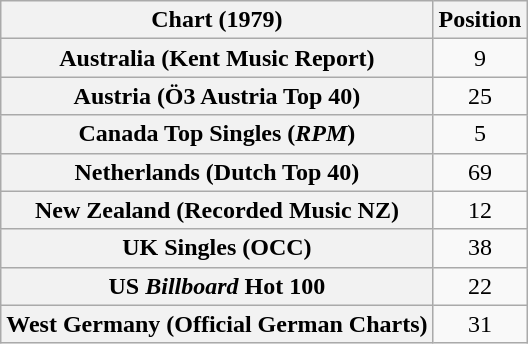<table class="wikitable sortable plainrowheaders">
<tr>
<th scope="col">Chart (1979)</th>
<th scope="col">Position</th>
</tr>
<tr>
<th scope="row">Australia (Kent Music Report)</th>
<td style="text-align:center;">9</td>
</tr>
<tr>
<th scope="row">Austria (Ö3 Austria Top 40)</th>
<td style="text-align:center;">25</td>
</tr>
<tr>
<th scope="row">Canada Top Singles (<em>RPM</em>)</th>
<td style="text-align:center;">5</td>
</tr>
<tr>
<th scope="row">Netherlands (Dutch Top 40)</th>
<td style="text-align:center;">69</td>
</tr>
<tr>
<th scope="row">New Zealand (Recorded Music NZ)</th>
<td style="text-align:center;">12</td>
</tr>
<tr>
<th scope="row">UK Singles (OCC)</th>
<td style="text-align:center;">38</td>
</tr>
<tr>
<th scope="row">US <em>Billboard</em> Hot 100</th>
<td style="text-align:center;">22</td>
</tr>
<tr>
<th scope="row">West Germany (Official German Charts)</th>
<td style="text-align:center;">31</td>
</tr>
</table>
